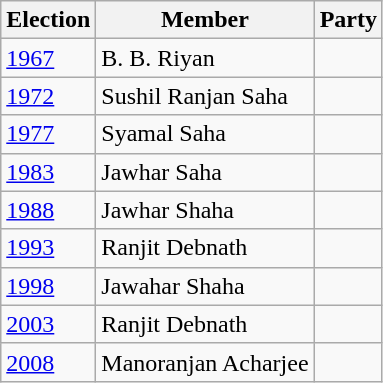<table class="wikitable sortable">
<tr>
<th>Election</th>
<th>Member</th>
<th colspan=2>Party</th>
</tr>
<tr>
<td><a href='#'>1967</a></td>
<td>B. B. Riyan</td>
<td></td>
</tr>
<tr>
<td><a href='#'>1972</a></td>
<td>Sushil Ranjan Saha</td>
</tr>
<tr>
<td><a href='#'>1977</a></td>
<td>Syamal Saha</td>
<td></td>
</tr>
<tr>
<td><a href='#'>1983</a></td>
<td>Jawhar Saha</td>
<td></td>
</tr>
<tr>
<td><a href='#'>1988</a></td>
<td>Jawhar Shaha</td>
<td></td>
</tr>
<tr>
<td><a href='#'>1993</a></td>
<td>Ranjit Debnath</td>
<td></td>
</tr>
<tr>
<td><a href='#'>1998</a></td>
<td>Jawahar Shaha</td>
<td></td>
</tr>
<tr>
<td><a href='#'>2003</a></td>
<td>Ranjit Debnath</td>
<td></td>
</tr>
<tr>
<td><a href='#'>2008</a></td>
<td>Manoranjan Acharjee</td>
</tr>
</table>
